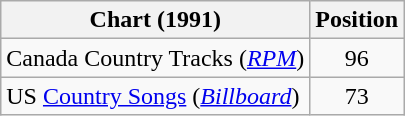<table class="wikitable sortable">
<tr>
<th scope="col">Chart (1991)</th>
<th scope="col">Position</th>
</tr>
<tr>
<td>Canada Country Tracks (<em><a href='#'>RPM</a></em>)</td>
<td align="center">96</td>
</tr>
<tr>
<td>US <a href='#'>Country Songs</a> (<em><a href='#'>Billboard</a></em>)</td>
<td align="center">73</td>
</tr>
</table>
